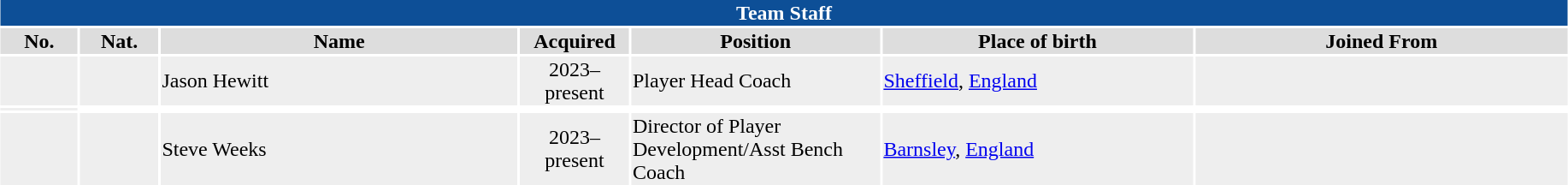<table class="toccolours" style="width:97%; clear:both; margin:1.5em auto; text-align:center;">
<tr>
<th colspan="11" style="background: #0d4f97; color:white;">Team Staff</th>
</tr>
<tr style="background:#ddd;">
<th width="5%">No.</th>
<th width="5%">Nat.</th>
<th>Name</th>
<th width="7%">Acquired</th>
<th width="16%">Position</th>
<th width="20%">Place of birth</th>
<th width="24%">Joined From</th>
</tr>
<tr style="background:#eee;">
<td></td>
<td></td>
<td align="left">Jason Hewitt</td>
<td>2023–present</td>
<td align="left">Player Head Coach</td>
<td align="left"><a href='#'>Sheffield</a>, <a href='#'>England</a></td>
<td align="left"></td>
</tr>
<tr style="background:#eee;">
<td></td>
</tr>
<tr style="background:#eee;">
<td></td>
<td></td>
<td align="left">Steve Weeks</td>
<td>2023–present</td>
<td align="left">Director of Player Development/Asst Bench Coach</td>
<td align="left"><a href='#'>Barnsley</a>, <a href='#'>England</a></td>
<td align="left"></td>
</tr>
</table>
